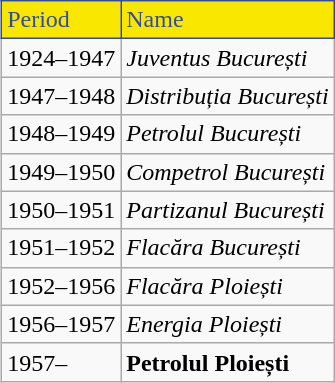<table class="wikitable" style="text-align: left" align="right">
<tr>
<td style="background:#f9e700;color:#314da1;border:1px solid #314da1">Period</td>
<td style="background:#f9e700;color:#314da1;border:1px solid #314da1">Name</td>
</tr>
<tr>
<td>1924–1947</td>
<td align=left><em>Juventus București</em></td>
</tr>
<tr>
<td>1947–1948</td>
<td align=left><em>Distribuția București</em></td>
</tr>
<tr>
<td>1948–1949</td>
<td align=left><em>Petrolul București</em></td>
</tr>
<tr>
<td>1949–1950</td>
<td align=left><em>Competrol București</em></td>
</tr>
<tr>
<td>1950–1951</td>
<td align=left><em>Partizanul București</em></td>
</tr>
<tr>
<td>1951–1952</td>
<td align=left><em>Flacăra București</em></td>
</tr>
<tr>
<td>1952–1956</td>
<td align=left><em>Flacăra Ploiești</em></td>
</tr>
<tr>
<td>1956–1957</td>
<td align=left><em>Energia Ploiești</em></td>
</tr>
<tr>
<td>1957–</td>
<td align=left><strong>Petrolul Ploiești</strong></td>
</tr>
</table>
